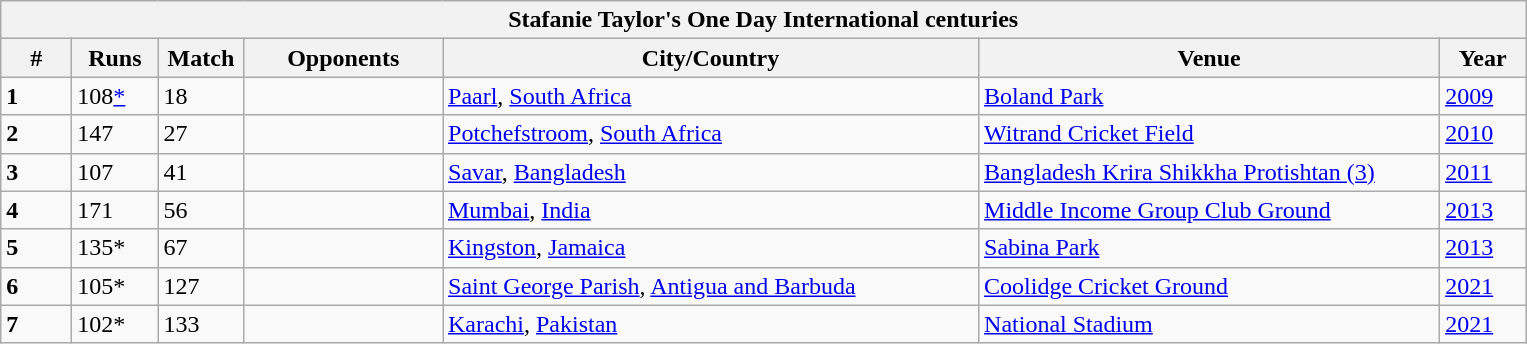<table class="wikitable">
<tr>
<th colspan="7">Stafanie Taylor's One Day International centuries</th>
</tr>
<tr>
<th style="width:40px;">#</th>
<th style="width:50px;">Runs</th>
<th style="width:50px;">Match</th>
<th style="width:125px;">Opponents</th>
<th style="width:350px;">City/Country</th>
<th style="width:300px;">Venue</th>
<th style="width:50px;">Year</th>
</tr>
<tr>
<td><strong>1</strong></td>
<td>108<a href='#'>*</a></td>
<td>18</td>
<td></td>
<td> <a href='#'>Paarl</a>, <a href='#'>South Africa</a></td>
<td><a href='#'>Boland Park</a></td>
<td><a href='#'>2009</a></td>
</tr>
<tr>
<td><strong>2</strong></td>
<td>147</td>
<td>27</td>
<td></td>
<td> <a href='#'>Potchefstroom</a>, <a href='#'>South Africa</a></td>
<td><a href='#'>Witrand Cricket Field</a></td>
<td><a href='#'>2010</a></td>
</tr>
<tr>
<td><strong>3</strong></td>
<td>107</td>
<td>41</td>
<td></td>
<td> <a href='#'>Savar</a>, <a href='#'>Bangladesh</a></td>
<td><a href='#'>Bangladesh Krira Shikkha Protishtan (3)</a></td>
<td><a href='#'>2011</a></td>
</tr>
<tr>
<td><strong>4</strong></td>
<td>171</td>
<td>56</td>
<td></td>
<td> <a href='#'>Mumbai</a>, <a href='#'>India</a></td>
<td><a href='#'>Middle Income Group Club Ground</a></td>
<td><a href='#'>2013</a></td>
</tr>
<tr>
<td><strong>5</strong></td>
<td>135*</td>
<td>67</td>
<td></td>
<td> <a href='#'>Kingston</a>, <a href='#'>Jamaica</a></td>
<td><a href='#'>Sabina Park</a></td>
<td><a href='#'>2013</a></td>
</tr>
<tr>
<td><strong>6</strong></td>
<td>105*</td>
<td>127</td>
<td></td>
<td> <a href='#'>Saint George Parish</a>, <a href='#'>Antigua and Barbuda</a></td>
<td><a href='#'>Coolidge Cricket Ground</a></td>
<td><a href='#'>2021</a></td>
</tr>
<tr>
<td><strong>7</strong></td>
<td>102*</td>
<td>133</td>
<td></td>
<td> <a href='#'>Karachi</a>, <a href='#'>Pakistan</a></td>
<td><a href='#'>National Stadium</a></td>
<td><a href='#'>2021</a></td>
</tr>
</table>
